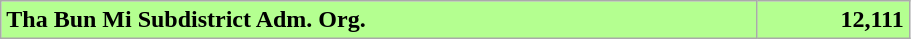<table class="wikitable" style="width:48%; display:inline-table;">
<tr>
<td style= "background: #b4ff90;"><strong>Tha Bun Mi Subdistrict Adm. Org.</strong></td>
<td style= "background: #b4ff90; text-align:right;"><strong>12,111</strong></td>
</tr>
</table>
